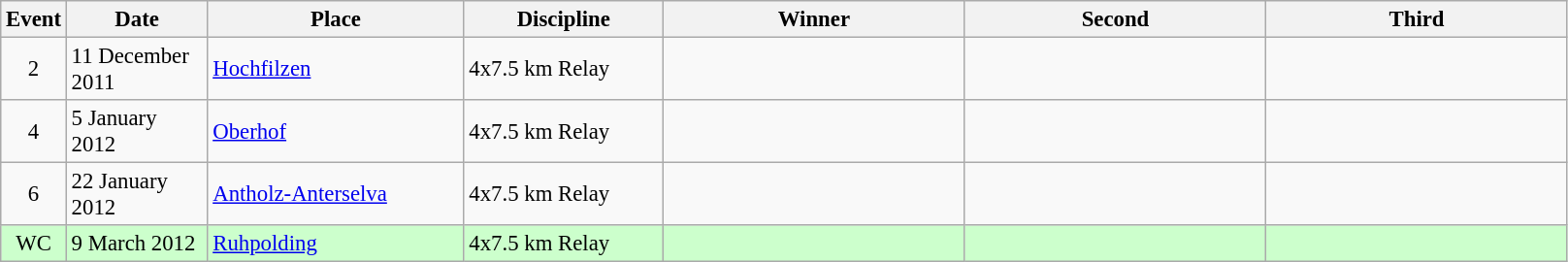<table class="wikitable" style="font-size:95%;">
<tr>
<th width="30">Event</th>
<th width="90">Date</th>
<th width="169">Place</th>
<th width="130">Discipline</th>
<th width="200">Winner</th>
<th width="200">Second</th>
<th width="200">Third</th>
</tr>
<tr>
<td align=center>2</td>
<td>11 December 2011</td>
<td> <a href='#'>Hochfilzen</a></td>
<td>4x7.5 km Relay</td>
<td></td>
<td></td>
<td></td>
</tr>
<tr>
<td align=center>4</td>
<td>5 January 2012</td>
<td> <a href='#'>Oberhof</a></td>
<td>4x7.5 km Relay</td>
<td></td>
<td></td>
<td></td>
</tr>
<tr>
<td align=center>6</td>
<td>22 January 2012</td>
<td> <a href='#'>Antholz-Anterselva</a></td>
<td>4x7.5 km Relay</td>
<td></td>
<td></td>
<td></td>
</tr>
<tr style="background:#CCFFCC">
<td align=center>WC</td>
<td>9 March 2012</td>
<td> <a href='#'>Ruhpolding</a></td>
<td>4x7.5 km Relay</td>
<td></td>
<td></td>
<td></td>
</tr>
</table>
